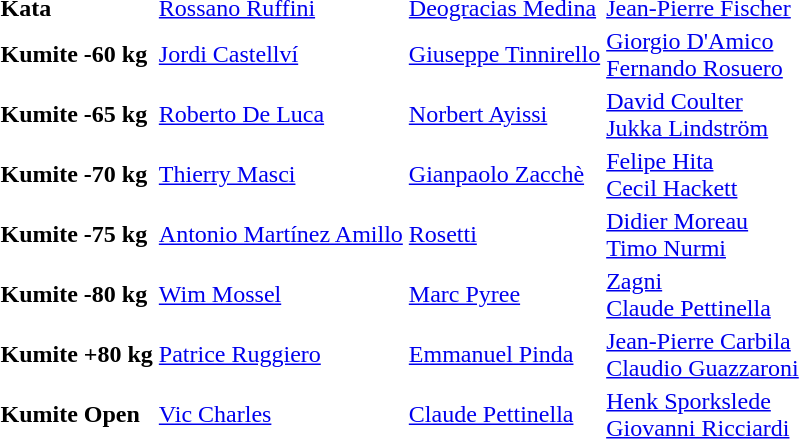<table>
<tr>
<td><strong>Kata</strong></td>
<td> <a href='#'>Rossano Ruffini</a></td>
<td> <a href='#'>Deogracias Medina</a></td>
<td> <a href='#'>Jean-Pierre Fischer</a></td>
</tr>
<tr>
<td><strong>Kumite -60 kg</strong></td>
<td> <a href='#'>Jordi Castellví</a></td>
<td> <a href='#'>Giuseppe Tinnirello</a></td>
<td> <a href='#'>Giorgio D'Amico</a> <br>  <a href='#'>Fernando Rosuero</a></td>
</tr>
<tr>
<td><strong>Kumite -65 kg</strong></td>
<td> <a href='#'>Roberto De Luca</a></td>
<td> <a href='#'>Norbert Ayissi</a></td>
<td> <a href='#'>David Coulter</a> <br>  <a href='#'>Jukka Lindström</a></td>
</tr>
<tr>
<td><strong>Kumite -70 kg</strong></td>
<td> <a href='#'>Thierry Masci</a></td>
<td> <a href='#'>Gianpaolo Zacchè</a></td>
<td> <a href='#'>Felipe Hita</a> <br>  <a href='#'>Cecil Hackett</a></td>
</tr>
<tr>
<td><strong>Kumite -75 kg</strong></td>
<td> <a href='#'>Antonio Martínez Amillo</a></td>
<td> <a href='#'>Rosetti</a></td>
<td> <a href='#'>Didier Moreau</a> <br>  <a href='#'>Timo Nurmi</a></td>
</tr>
<tr>
<td><strong>Kumite -80 kg</strong></td>
<td> <a href='#'>Wim Mossel</a></td>
<td> <a href='#'>Marc Pyree</a></td>
<td> <a href='#'>Zagni</a> <br>  <a href='#'>Claude Pettinella</a></td>
</tr>
<tr>
<td><strong>Kumite +80 kg</strong></td>
<td> <a href='#'>Patrice Ruggiero</a></td>
<td> <a href='#'>Emmanuel Pinda</a></td>
<td> <a href='#'>Jean-Pierre Carbila</a> <br>  <a href='#'>Claudio Guazzaroni</a></td>
</tr>
<tr>
<td><strong>Kumite Open</strong></td>
<td> <a href='#'>Vic Charles</a></td>
<td> <a href='#'>Claude Pettinella</a></td>
<td> <a href='#'>Henk Sporkslede</a>  <br>  <a href='#'>Giovanni Ricciardi</a></td>
</tr>
</table>
